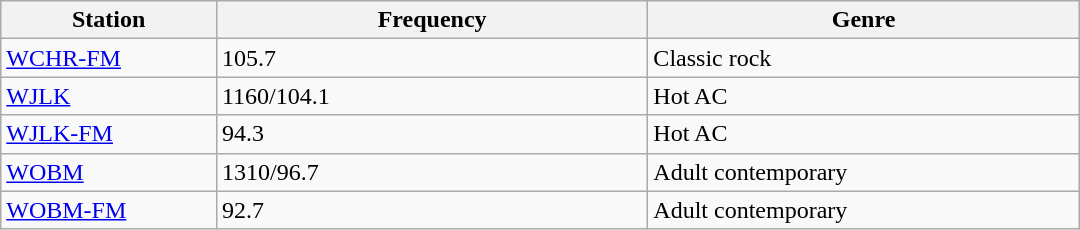<table class="wikitable" style="width:45em;">
<tr>
<th style="width:20%">Station</th>
<th style="width:40%">Frequency</th>
<th style="width:40%">Genre</th>
</tr>
<tr>
<td><a href='#'>WCHR-FM</a></td>
<td>105.7</td>
<td>Classic rock</td>
</tr>
<tr>
<td><a href='#'>WJLK</a></td>
<td>1160/104.1</td>
<td>Hot AC</td>
</tr>
<tr>
<td><a href='#'>WJLK-FM</a></td>
<td>94.3</td>
<td>Hot AC</td>
</tr>
<tr>
<td><a href='#'>WOBM</a></td>
<td>1310/96.7</td>
<td>Adult contemporary</td>
</tr>
<tr>
<td><a href='#'>WOBM-FM</a></td>
<td>92.7</td>
<td>Adult contemporary</td>
</tr>
</table>
